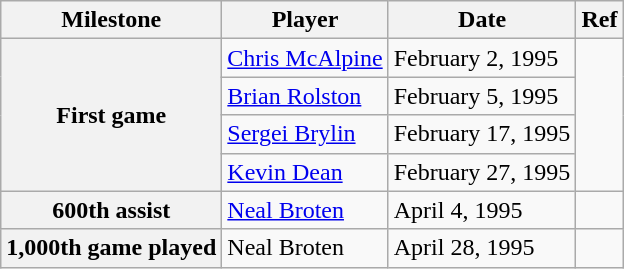<table class="wikitable">
<tr>
<th scope="col">Milestone</th>
<th scope="col">Player</th>
<th scope="col">Date</th>
<th scope="col">Ref</th>
</tr>
<tr>
<th rowspan=4>First game</th>
<td><a href='#'>Chris McAlpine</a></td>
<td>February 2, 1995</td>
<td rowspan=4></td>
</tr>
<tr>
<td><a href='#'>Brian Rolston</a></td>
<td>February 5, 1995</td>
</tr>
<tr>
<td><a href='#'>Sergei Brylin</a></td>
<td>February 17, 1995</td>
</tr>
<tr>
<td><a href='#'>Kevin Dean</a></td>
<td>February 27, 1995</td>
</tr>
<tr>
<th>600th assist</th>
<td><a href='#'>Neal Broten</a></td>
<td>April 4, 1995</td>
<td></td>
</tr>
<tr>
<th>1,000th game played</th>
<td>Neal Broten</td>
<td>April 28, 1995</td>
<td></td>
</tr>
</table>
